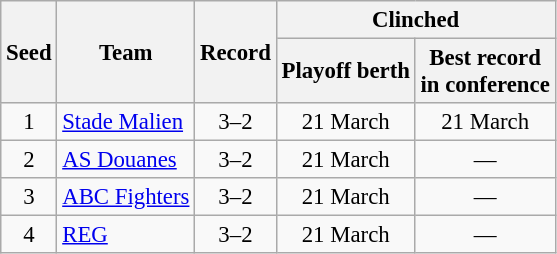<table class="wikitable" style="font-size:95%; text-align:center">
<tr>
<th rowspan="2">Seed</th>
<th rowspan="2">Team</th>
<th rowspan="2">Record</th>
<th colspan="2">Clinched</th>
</tr>
<tr>
<th>Playoff berth</th>
<th>Best record<br>in conference</th>
</tr>
<tr>
<td>1</td>
<td align="left"> <a href='#'>Stade Malien</a></td>
<td>3–2</td>
<td>21 March</td>
<td>21 March</td>
</tr>
<tr>
<td>2</td>
<td align="left"> <a href='#'>AS Douanes</a></td>
<td>3–2</td>
<td>21 March</td>
<td>—</td>
</tr>
<tr>
<td>3</td>
<td align="left"> <a href='#'>ABC Fighters</a></td>
<td>3–2</td>
<td>21 March</td>
<td>—</td>
</tr>
<tr>
<td>4</td>
<td align="left"> <a href='#'>REG</a></td>
<td>3–2</td>
<td>21 March</td>
<td>—</td>
</tr>
</table>
